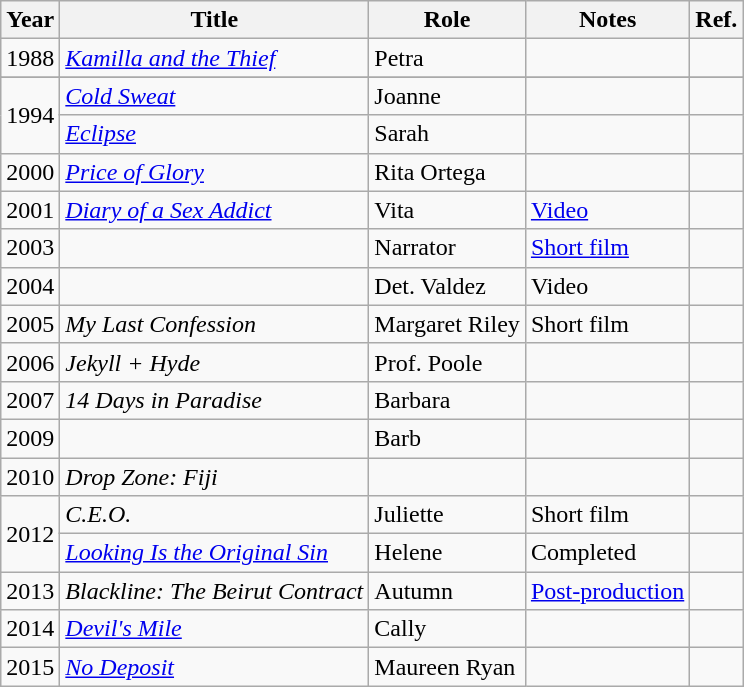<table class="wikitable sortable">
<tr>
<th>Year</th>
<th>Title</th>
<th>Role</th>
<th class="unsortable">Notes</th>
<th class="unsortable">Ref.</th>
</tr>
<tr>
<td>1988</td>
<td><em><a href='#'>Kamilla and the Thief</a></em></td>
<td>Petra</td>
<td></td>
<td></td>
</tr>
<tr>
</tr>
<tr>
<td rowspan="2">1994</td>
<td><em><a href='#'>Cold Sweat</a></em></td>
<td>Joanne</td>
<td></td>
<td></td>
</tr>
<tr>
<td><em><a href='#'>Eclipse</a></em></td>
<td>Sarah</td>
<td></td>
<td></td>
</tr>
<tr>
<td>2000</td>
<td><em><a href='#'>Price of Glory</a></em></td>
<td>Rita Ortega</td>
<td></td>
<td></td>
</tr>
<tr>
<td>2001</td>
<td><em><a href='#'>Diary of a Sex Addict</a></em></td>
<td>Vita</td>
<td><a href='#'>Video</a></td>
<td></td>
</tr>
<tr>
<td>2003</td>
<td><em></em></td>
<td>Narrator</td>
<td><a href='#'>Short film</a></td>
<td></td>
</tr>
<tr>
<td>2004</td>
<td><em></em></td>
<td>Det. Valdez</td>
<td>Video</td>
<td></td>
</tr>
<tr>
<td>2005</td>
<td><em>My Last Confession</em></td>
<td>Margaret Riley</td>
<td>Short film</td>
<td></td>
</tr>
<tr>
<td>2006</td>
<td><em>Jekyll + Hyde</em></td>
<td>Prof. Poole</td>
<td></td>
<td></td>
</tr>
<tr>
<td>2007</td>
<td><em>14 Days in Paradise</em></td>
<td>Barbara</td>
<td></td>
<td></td>
</tr>
<tr>
<td>2009</td>
<td><em></em></td>
<td>Barb</td>
<td></td>
<td></td>
</tr>
<tr>
<td>2010</td>
<td><em>Drop Zone: Fiji</em></td>
<td></td>
<td></td>
<td></td>
</tr>
<tr>
<td rowspan="2">2012</td>
<td><em>C.E.O.</em></td>
<td>Juliette</td>
<td>Short film</td>
<td></td>
</tr>
<tr>
<td><em><a href='#'>Looking Is the Original Sin</a></em></td>
<td>Helene</td>
<td>Completed</td>
<td></td>
</tr>
<tr>
<td>2013</td>
<td><em>Blackline: The Beirut Contract</em></td>
<td>Autumn</td>
<td><a href='#'>Post-production</a></td>
<td></td>
</tr>
<tr>
<td>2014</td>
<td><em><a href='#'>Devil's Mile</a></em></td>
<td>Cally</td>
<td></td>
<td></td>
</tr>
<tr>
<td>2015</td>
<td><em><a href='#'>No Deposit</a></em></td>
<td>Maureen Ryan</td>
<td></td>
<td></td>
</tr>
</table>
